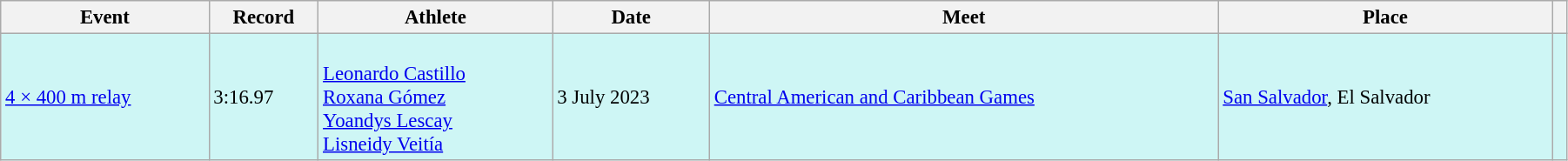<table class="wikitable" style="font-size: 95%; width: 95%;">
<tr>
<th>Event</th>
<th>Record</th>
<th>Athlete</th>
<th>Date</th>
<th>Meet</th>
<th>Place</th>
<th></th>
</tr>
<tr bgcolor=#CEF6F5>
<td><a href='#'>4 × 400 m relay</a></td>
<td>3:16.97</td>
<td><br><a href='#'>Leonardo Castillo</a><br><a href='#'>Roxana Gómez</a><br><a href='#'>Yoandys Lescay</a><br><a href='#'>Lisneidy Veitía</a></td>
<td>3 July 2023</td>
<td><a href='#'>Central American and Caribbean Games</a></td>
<td><a href='#'>San Salvador</a>, El Salvador</td>
<td></td>
</tr>
</table>
